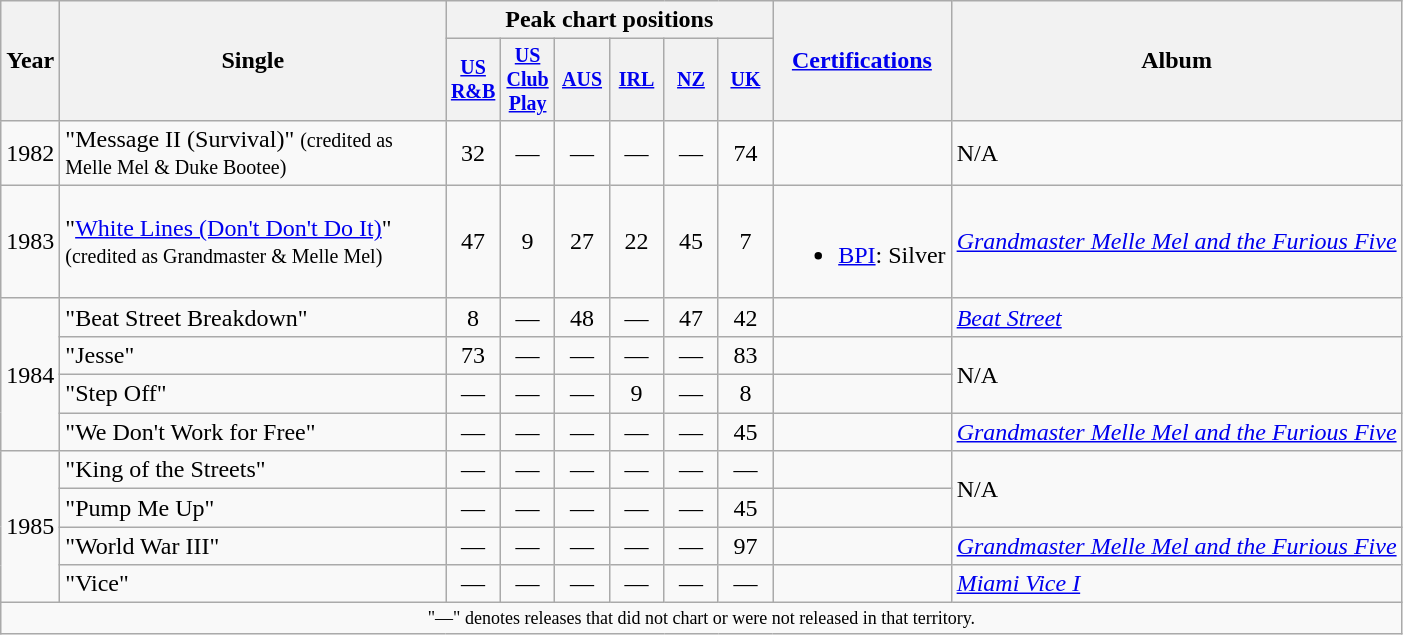<table class="wikitable" style=text-align:center;>
<tr>
<th rowspan="2">Year</th>
<th rowspan="2" width="250">Single</th>
<th colspan="6">Peak chart positions</th>
<th rowspan="2"><a href='#'>Certifications</a></th>
<th rowspan="2">Album</th>
</tr>
<tr style="font-size:smaller;">
<th width="30"><a href='#'>US R&B</a><br></th>
<th width="30"><a href='#'>US Club Play</a><br></th>
<th width="30"><a href='#'>AUS</a><br></th>
<th width="30"><a href='#'>IRL</a></th>
<th width="30"><a href='#'>NZ</a><br></th>
<th width="30"><a href='#'>UK</a><br></th>
</tr>
<tr>
<td rowspan="1">1982</td>
<td align=left>"Message II (Survival)" <small>(credited as Melle Mel & Duke Bootee)</small></td>
<td>32</td>
<td>—</td>
<td>—</td>
<td>—</td>
<td>—</td>
<td>74</td>
<td></td>
<td align=left rowspan="1">N/A</td>
</tr>
<tr>
<td rowspan="1">1983</td>
<td align=left>"<a href='#'>White Lines (Don't Don't Do It)</a>" <small>(credited as Grandmaster & Melle Mel)</small></td>
<td>47</td>
<td>9</td>
<td>27</td>
<td>22</td>
<td>45</td>
<td>7<br></td>
<td><br><ul><li><a href='#'>BPI</a>: Silver</li></ul></td>
<td align=left rowspan="1"><em><a href='#'>Grandmaster Melle Mel and the Furious Five</a></em></td>
</tr>
<tr>
<td rowspan="4">1984</td>
<td align=left>"Beat Street Breakdown"</td>
<td>8</td>
<td>—</td>
<td>48</td>
<td>—</td>
<td>47</td>
<td>42</td>
<td></td>
<td align=left rowspan="1"><em><a href='#'>Beat Street</a></em></td>
</tr>
<tr>
<td align=left>"Jesse"</td>
<td>73</td>
<td>—</td>
<td>—</td>
<td>—</td>
<td>—</td>
<td>83<br></td>
<td></td>
<td align=left rowspan="2">N/A</td>
</tr>
<tr>
<td align=left>"Step Off"</td>
<td>—</td>
<td>—</td>
<td>—</td>
<td>9</td>
<td>—</td>
<td>8</td>
<td></td>
</tr>
<tr>
<td align=left>"We Don't Work for Free"</td>
<td>—</td>
<td>—</td>
<td>—</td>
<td>—</td>
<td>—</td>
<td>45</td>
<td></td>
<td align=left rowspan="1"><em><a href='#'>Grandmaster Melle Mel and the Furious Five</a></em></td>
</tr>
<tr>
<td rowspan="4">1985</td>
<td align=left>"King of the Streets"</td>
<td>—</td>
<td>—</td>
<td>—</td>
<td>—</td>
<td>—</td>
<td>—</td>
<td></td>
<td align=left rowspan="2">N/A</td>
</tr>
<tr>
<td align=left>"Pump Me Up"</td>
<td>—</td>
<td>—</td>
<td>—</td>
<td>—</td>
<td>—</td>
<td>45</td>
<td></td>
</tr>
<tr>
<td align=left>"World War III"</td>
<td>—</td>
<td>—</td>
<td>—</td>
<td>—</td>
<td>—</td>
<td>97</td>
<td></td>
<td align=left rowspan="1"><em><a href='#'>Grandmaster Melle Mel and the Furious Five</a></em></td>
</tr>
<tr>
<td align=left>"Vice"</td>
<td>—</td>
<td>—</td>
<td>—</td>
<td>—</td>
<td>—</td>
<td>—</td>
<td></td>
<td align=left rowspan="1"><em><a href='#'>Miami Vice I</a></em></td>
</tr>
<tr>
<td colspan="11" style="text-align:center; font-size:9pt;">"—" denotes releases that did not chart or were not released in that territory.</td>
</tr>
</table>
